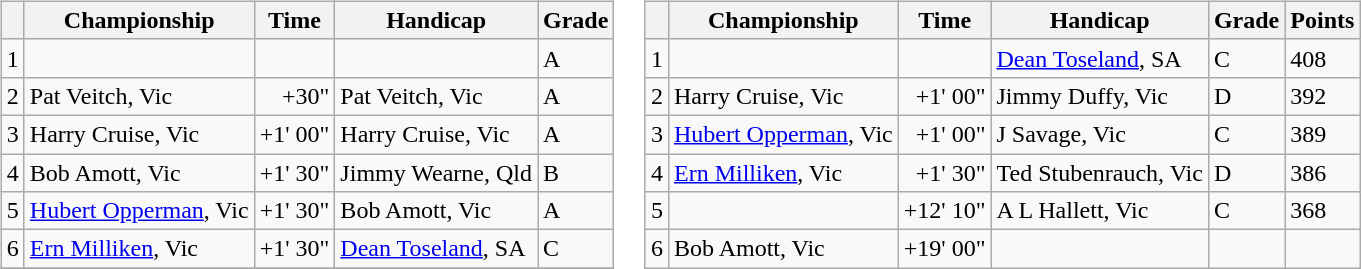<table>
<tr>
<td><br><table class="wikitable">
<tr>
<th></th>
<th scope=col>Championship</th>
<th scope=col>Time</th>
<th scope=col>Handicap</th>
<th scope=col>Grade</th>
</tr>
<tr>
<td>1</td>
<td></td>
<td style="text-align: right;"></td>
<td></td>
<td>A</td>
</tr>
<tr>
<td>2</td>
<td>Pat Veitch, Vic</td>
<td style="text-align: right;">+30"</td>
<td>Pat Veitch, Vic</td>
<td>A</td>
</tr>
<tr>
<td>3</td>
<td>Harry Cruise, Vic</td>
<td style="text-align: right;">+1' 00"</td>
<td>Harry Cruise, Vic</td>
<td>A</td>
</tr>
<tr>
<td>4</td>
<td>Bob Amott, Vic</td>
<td style="text-align: right;">+1' 30"</td>
<td>Jimmy Wearne, Qld</td>
<td>B</td>
</tr>
<tr>
<td>5</td>
<td><a href='#'>Hubert Opperman</a>, Vic</td>
<td style="text-align: right;">+1' 30"</td>
<td>Bob Amott, Vic</td>
<td>A</td>
</tr>
<tr>
<td>6</td>
<td><a href='#'>Ern Milliken</a>, Vic</td>
<td style="text-align: right;">+1' 30"</td>
<td><a href='#'>Dean Toseland</a>, SA</td>
<td>C</td>
</tr>
<tr>
</tr>
</table>
</td>
<td><br><table class="wikitable">
<tr>
<th></th>
<th scope=col>Championship</th>
<th scope=col>Time</th>
<th scope=col>Handicap</th>
<th scope=col>Grade</th>
<th scope=col>Points</th>
</tr>
<tr>
<td>1</td>
<td></td>
<td style="text-align: right;"></td>
<td><a href='#'>Dean Toseland</a>, SA</td>
<td>C</td>
<td>408</td>
</tr>
<tr>
<td>2</td>
<td>Harry Cruise, Vic</td>
<td style="text-align: right;">+1' 00"</td>
<td>Jimmy Duffy, Vic</td>
<td>D</td>
<td>392</td>
</tr>
<tr>
<td>3</td>
<td><a href='#'>Hubert Opperman</a>, Vic</td>
<td style="text-align: right;">+1' 00"</td>
<td>J Savage, Vic</td>
<td>C</td>
<td>389</td>
</tr>
<tr>
<td>4</td>
<td><a href='#'>Ern Milliken</a>, Vic</td>
<td style="text-align: right;">+1' 30"</td>
<td>Ted Stubenrauch, Vic</td>
<td>D</td>
<td>386</td>
</tr>
<tr>
<td>5</td>
<td></td>
<td style="text-align: right;">+12' 10"</td>
<td>A L Hallett, Vic</td>
<td>C</td>
<td>368</td>
</tr>
<tr>
<td>6</td>
<td>Bob Amott, Vic</td>
<td style="text-align: right;">+19' 00"</td>
<td></td>
<td></td>
<td></td>
</tr>
</table>
</td>
</tr>
<tr>
</tr>
</table>
